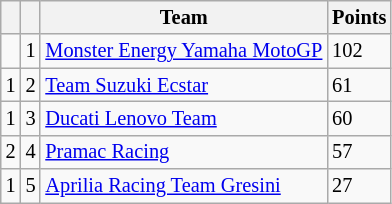<table class="wikitable" style="font-size: 85%;">
<tr>
<th></th>
<th></th>
<th>Team</th>
<th>Points</th>
</tr>
<tr>
<td></td>
<td align=center>1</td>
<td> <a href='#'>Monster Energy Yamaha MotoGP</a></td>
<td align=left>102</td>
</tr>
<tr>
<td> 1</td>
<td align=center>2</td>
<td> <a href='#'>Team Suzuki Ecstar</a></td>
<td align=left>61</td>
</tr>
<tr>
<td> 1</td>
<td align=center>3</td>
<td> <a href='#'>Ducati Lenovo Team</a></td>
<td align=left>60</td>
</tr>
<tr>
<td> 2</td>
<td align=center>4</td>
<td> <a href='#'>Pramac Racing</a></td>
<td align=left>57</td>
</tr>
<tr>
<td> 1</td>
<td align=center>5</td>
<td> <a href='#'>Aprilia Racing Team Gresini</a></td>
<td align=left>27</td>
</tr>
</table>
